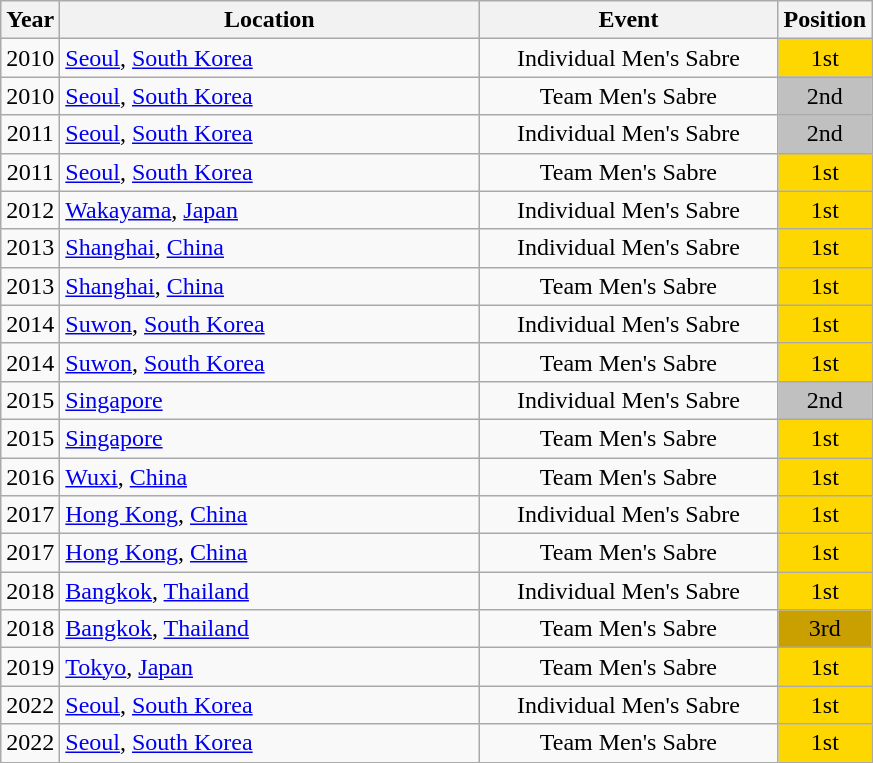<table class="wikitable" style="text-align:center;">
<tr>
<th>Year</th>
<th style="width:17em">Location</th>
<th style="width:12em">Event</th>
<th>Position</th>
</tr>
<tr>
<td>2010</td>
<td rowspan="1" align="left"> <a href='#'>Seoul</a>, <a href='#'>South Korea</a></td>
<td>Individual Men's Sabre</td>
<td bgcolor="gold">1st</td>
</tr>
<tr>
<td>2010</td>
<td rowspan="1" align="left"> <a href='#'>Seoul</a>, <a href='#'>South Korea</a></td>
<td>Team Men's Sabre</td>
<td bgcolor="silver">2nd</td>
</tr>
<tr>
<td>2011</td>
<td rowspan="1" align="left"> <a href='#'>Seoul</a>, <a href='#'>South Korea</a></td>
<td>Individual Men's Sabre</td>
<td bgcolor="silver">2nd</td>
</tr>
<tr>
<td>2011</td>
<td rowspan="1" align="left"> <a href='#'>Seoul</a>, <a href='#'>South Korea</a></td>
<td>Team Men's Sabre</td>
<td bgcolor="gold">1st</td>
</tr>
<tr>
<td>2012</td>
<td rowspan="1" align="left"> <a href='#'>Wakayama</a>, <a href='#'>Japan</a></td>
<td>Individual Men's Sabre</td>
<td bgcolor="gold">1st</td>
</tr>
<tr>
<td>2013</td>
<td rowspan="1" align="left"> <a href='#'>Shanghai</a>, <a href='#'>China</a></td>
<td>Individual Men's Sabre</td>
<td bgcolor="gold">1st</td>
</tr>
<tr>
<td>2013</td>
<td rowspan="1" align="left"> <a href='#'>Shanghai</a>, <a href='#'>China</a></td>
<td>Team Men's Sabre</td>
<td bgcolor="gold">1st</td>
</tr>
<tr>
<td>2014</td>
<td rowspan="1" align="left"> <a href='#'>Suwon</a>, <a href='#'>South Korea</a></td>
<td>Individual Men's Sabre</td>
<td bgcolor="gold">1st</td>
</tr>
<tr>
<td>2014</td>
<td rowspan="1" align="left"> <a href='#'>Suwon</a>, <a href='#'>South Korea</a></td>
<td>Team Men's Sabre</td>
<td bgcolor="gold">1st</td>
</tr>
<tr>
<td>2015</td>
<td rowspan="1" align="left"> <a href='#'>Singapore</a></td>
<td>Individual Men's Sabre</td>
<td bgcolor="silver">2nd</td>
</tr>
<tr>
<td>2015</td>
<td rowspan="1" align="left"> <a href='#'>Singapore</a></td>
<td>Team Men's Sabre</td>
<td bgcolor="gold">1st</td>
</tr>
<tr>
<td>2016</td>
<td rowspan="1" align="left"> <a href='#'>Wuxi</a>, <a href='#'>China</a></td>
<td>Team Men's Sabre</td>
<td bgcolor="gold">1st</td>
</tr>
<tr>
<td>2017</td>
<td rowspan="1" align="left"> <a href='#'>Hong Kong</a>, <a href='#'>China</a></td>
<td>Individual Men's Sabre</td>
<td bgcolor="gold">1st</td>
</tr>
<tr>
<td>2017</td>
<td rowspan="1" align="left"> <a href='#'>Hong Kong</a>, <a href='#'>China</a></td>
<td>Team Men's Sabre</td>
<td bgcolor="gold">1st</td>
</tr>
<tr>
<td>2018</td>
<td rowspan="1" align="left"> <a href='#'>Bangkok</a>, <a href='#'>Thailand</a></td>
<td>Individual Men's Sabre</td>
<td bgcolor="gold">1st</td>
</tr>
<tr>
<td>2018</td>
<td rowspan="1" align="left"> <a href='#'>Bangkok</a>, <a href='#'>Thailand</a></td>
<td>Team Men's Sabre</td>
<td bgcolor="caramel">3rd</td>
</tr>
<tr>
<td>2019</td>
<td rowspan="1" align="left"> <a href='#'>Tokyo</a>, <a href='#'>Japan</a></td>
<td>Team Men's Sabre</td>
<td bgcolor="gold">1st</td>
</tr>
<tr>
<td>2022</td>
<td rowspan="1" align="left"> <a href='#'>Seoul</a>, <a href='#'>South Korea</a></td>
<td>Individual Men's Sabre</td>
<td bgcolor="gold">1st</td>
</tr>
<tr>
<td>2022</td>
<td rowspan="1" align="left"> <a href='#'>Seoul</a>, <a href='#'>South Korea</a></td>
<td>Team Men's Sabre</td>
<td bgcolor="gold">1st</td>
</tr>
</table>
